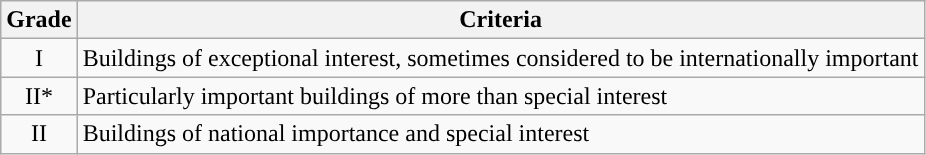<table class="wikitable">
<tr>
<th>Grade</th>
<th>Criteria</th>
</tr>
<tr>
<td align="center" >I</td>
<td>Buildings of exceptional interest, sometimes considered to be internationally important</td>
</tr>
<tr>
<td align="center" >II*</td>
<td>Particularly important buildings of more than special interest</td>
</tr>
<tr>
<td align="center" >II</td>
<td>Buildings of national importance and special interest</td>
</tr>
</table>
